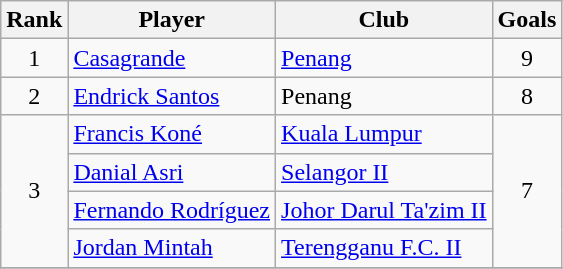<table class="wikitable" style="text-align:center">
<tr>
<th>Rank</th>
<th>Player</th>
<th>Club</th>
<th>Goals</th>
</tr>
<tr>
<td>1</td>
<td style="text-align:left;"> <a href='#'>Casagrande</a></td>
<td style="text-align:left;"><a href='#'>Penang</a></td>
<td>9</td>
</tr>
<tr>
<td>2</td>
<td style="text-align:left;"> <a href='#'>Endrick Santos</a></td>
<td style="text-align:left;">Penang</td>
<td>8</td>
</tr>
<tr>
<td rowspan=4>3</td>
<td style="text-align:left;"> <a href='#'>Francis Koné</a></td>
<td style="text-align:left;"><a href='#'>Kuala Lumpur</a></td>
<td rowspan=4>7</td>
</tr>
<tr>
<td style="text-align:left;"> <a href='#'>Danial Asri</a></td>
<td style="text-align:left;"><a href='#'>Selangor II</a></td>
</tr>
<tr>
<td style="text-align:left;"> <a href='#'>Fernando Rodríguez</a></td>
<td style="text-align:left;"><a href='#'>Johor Darul Ta'zim II</a></td>
</tr>
<tr>
<td style="text-align:left;"> <a href='#'>Jordan Mintah</a></td>
<td style="text-align:left;"><a href='#'>Terengganu F.C. II</a></td>
</tr>
<tr>
</tr>
</table>
